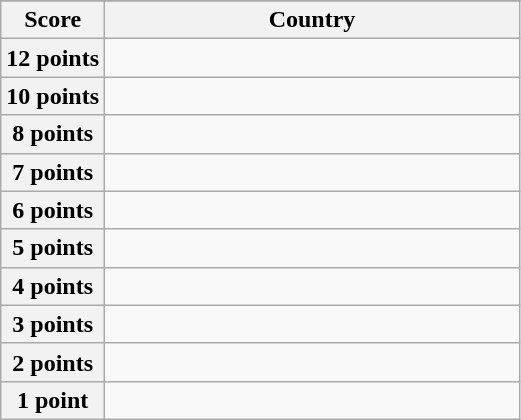<table class="wikitable">
<tr>
</tr>
<tr>
<th scope="col" width="20%">Score</th>
<th scope="col">Country</th>
</tr>
<tr>
<th scope="row">12 points</th>
<td></td>
</tr>
<tr>
<th scope="row">10 points</th>
<td></td>
</tr>
<tr>
<th scope="row">8 points</th>
<td></td>
</tr>
<tr>
<th scope="row">7 points</th>
<td></td>
</tr>
<tr>
<th scope="row">6 points</th>
<td></td>
</tr>
<tr>
<th scope="row">5 points</th>
<td></td>
</tr>
<tr>
<th scope="row">4 points</th>
<td></td>
</tr>
<tr>
<th scope="row">3 points</th>
<td></td>
</tr>
<tr>
<th scope="row">2 points</th>
<td></td>
</tr>
<tr>
<th scope="row">1 point</th>
<td></td>
</tr>
</table>
